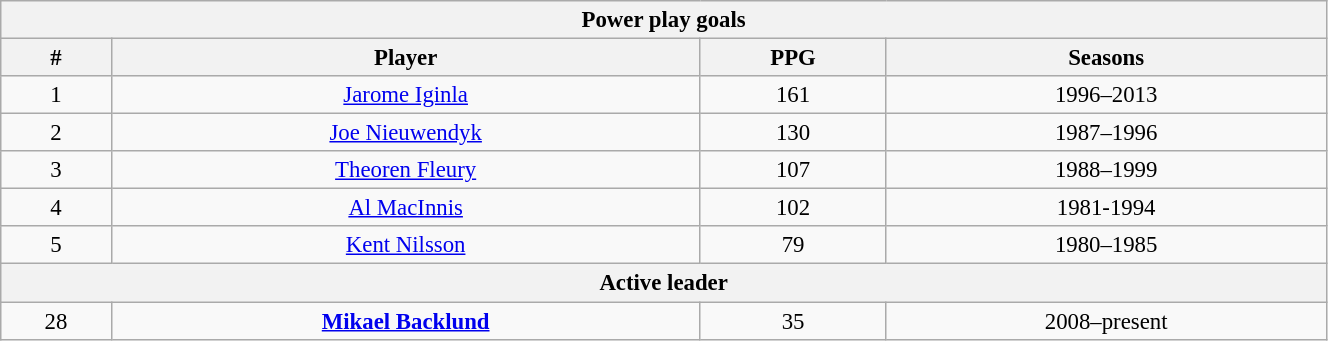<table class="wikitable" style="text-align: center; font-size: 95%" width="70%">
<tr>
<th colspan="4">Power play goals</th>
</tr>
<tr>
<th>#</th>
<th>Player</th>
<th>PPG</th>
<th>Seasons</th>
</tr>
<tr>
<td>1</td>
<td><a href='#'>Jarome Iginla</a></td>
<td>161</td>
<td>1996–2013</td>
</tr>
<tr>
<td>2</td>
<td><a href='#'>Joe Nieuwendyk</a></td>
<td>130</td>
<td>1987–1996</td>
</tr>
<tr>
<td>3</td>
<td><a href='#'>Theoren Fleury</a></td>
<td>107</td>
<td>1988–1999</td>
</tr>
<tr>
<td>4</td>
<td><a href='#'>Al MacInnis</a></td>
<td>102</td>
<td>1981-1994</td>
</tr>
<tr>
<td>5</td>
<td><a href='#'>Kent Nilsson</a></td>
<td>79</td>
<td>1980–1985</td>
</tr>
<tr>
<th colspan="4">Active leader</th>
</tr>
<tr>
<td>28</td>
<td><strong><a href='#'>Mikael Backlund</a></strong></td>
<td>35</td>
<td>2008–present</td>
</tr>
</table>
